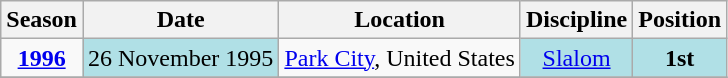<table class="wikitable" style="text-align:center; font-size:100%;">
<tr>
<th>Season</th>
<th>Date</th>
<th>Location</th>
<th>Discipline</th>
<th>Position</th>
</tr>
<tr>
<td align=center><strong><a href='#'>1996</a></strong></td>
<td bgcolor="#BOEOE6" align="right">26 November 1995</td>
<td align="left"> <a href='#'>Park City</a>, United States</td>
<td bgcolor="#BOEOE6"><a href='#'>Slalom</a></td>
<td bgcolor="#BOEOE6"><strong>1st</strong></td>
</tr>
<tr>
</tr>
</table>
